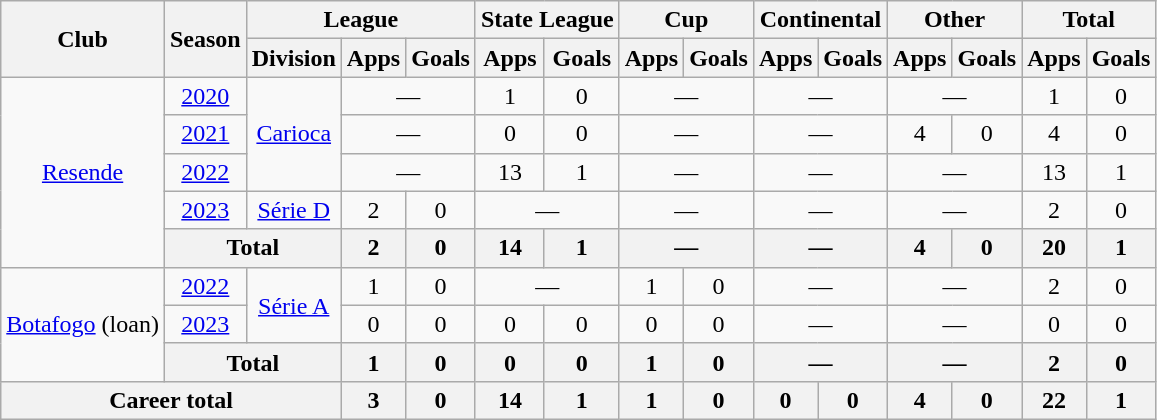<table class="wikitable" style="text-align: center">
<tr>
<th rowspan="2">Club</th>
<th rowspan="2">Season</th>
<th colspan="3">League</th>
<th colspan="2">State League</th>
<th colspan="2">Cup</th>
<th colspan="2">Continental</th>
<th colspan="2">Other</th>
<th colspan="2">Total</th>
</tr>
<tr>
<th>Division</th>
<th>Apps</th>
<th>Goals</th>
<th>Apps</th>
<th>Goals</th>
<th>Apps</th>
<th>Goals</th>
<th>Apps</th>
<th>Goals</th>
<th>Apps</th>
<th>Goals</th>
<th>Apps</th>
<th>Goals</th>
</tr>
<tr>
<td rowspan="5"><a href='#'>Resende</a></td>
<td><a href='#'>2020</a></td>
<td rowspan="3"><a href='#'>Carioca</a></td>
<td colspan="2">—</td>
<td>1</td>
<td>0</td>
<td colspan="2">—</td>
<td colspan="2">—</td>
<td colspan="2">—</td>
<td>1</td>
<td>0</td>
</tr>
<tr>
<td><a href='#'>2021</a></td>
<td colspan="2">—</td>
<td>0</td>
<td>0</td>
<td colspan="2">—</td>
<td colspan="2">—</td>
<td>4</td>
<td>0</td>
<td>4</td>
<td>0</td>
</tr>
<tr>
<td><a href='#'>2022</a></td>
<td colspan="2">—</td>
<td>13</td>
<td>1</td>
<td colspan="2">—</td>
<td colspan="2">—</td>
<td colspan="2">—</td>
<td>13</td>
<td>1</td>
</tr>
<tr>
<td><a href='#'>2023</a></td>
<td><a href='#'>Série D</a></td>
<td>2</td>
<td>0</td>
<td colspan="2">—</td>
<td colspan="2">—</td>
<td colspan="2">—</td>
<td colspan="2">—</td>
<td>2</td>
<td>0</td>
</tr>
<tr>
<th colspan="2">Total</th>
<th>2</th>
<th>0</th>
<th>14</th>
<th>1</th>
<th colspan="2">—</th>
<th colspan="2">—</th>
<th>4</th>
<th>0</th>
<th>20</th>
<th>1</th>
</tr>
<tr>
<td rowspan="3"><a href='#'>Botafogo</a> (loan)</td>
<td><a href='#'>2022</a></td>
<td rowspan="2"><a href='#'>Série A</a></td>
<td>1</td>
<td>0</td>
<td colspan="2">—</td>
<td>1</td>
<td>0</td>
<td colspan="2">—</td>
<td colspan="2">—</td>
<td>2</td>
<td>0</td>
</tr>
<tr>
<td><a href='#'>2023</a></td>
<td>0</td>
<td>0</td>
<td>0</td>
<td>0</td>
<td>0</td>
<td>0</td>
<td colspan="2">—</td>
<td colspan="2">—</td>
<td>0</td>
<td>0</td>
</tr>
<tr>
<th colspan="2">Total</th>
<th>1</th>
<th>0</th>
<th>0</th>
<th>0</th>
<th>1</th>
<th>0</th>
<th colspan="2">—</th>
<th colspan="2">—</th>
<th>2</th>
<th>0</th>
</tr>
<tr>
<th colspan="3"><strong>Career total</strong></th>
<th>3</th>
<th>0</th>
<th>14</th>
<th>1</th>
<th>1</th>
<th>0</th>
<th>0</th>
<th>0</th>
<th>4</th>
<th>0</th>
<th>22</th>
<th>1</th>
</tr>
</table>
